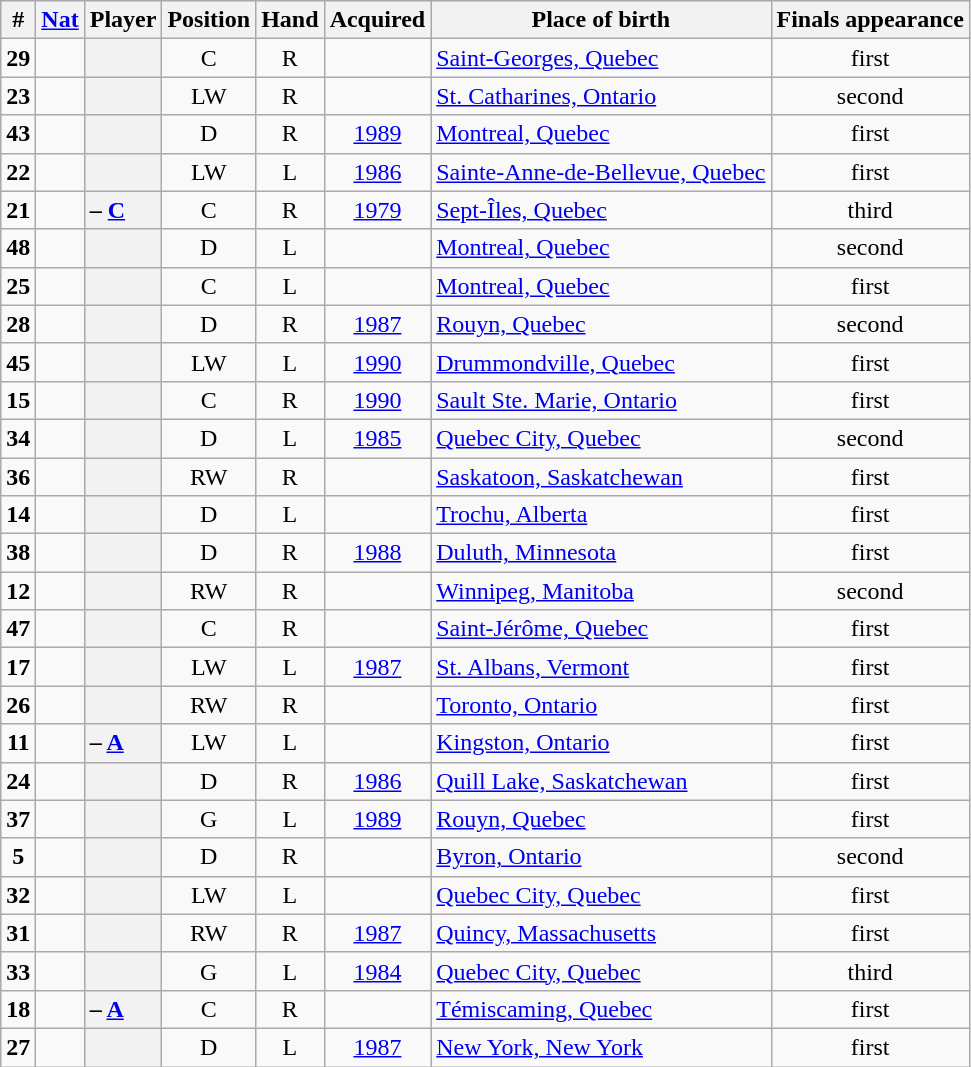<table class="sortable wikitable plainrowheaders" style="text-align:center;">
<tr style="background:#ddd;">
<th scope="col">#</th>
<th scope="col"><a href='#'>Nat</a></th>
<th scope="col">Player</th>
<th scope="col">Position</th>
<th scope="col">Hand</th>
<th scope="col">Acquired</th>
<th scope="col" class="unsortable">Place of birth</th>
<th scope="col" class="unsortable">Finals appearance</th>
</tr>
<tr>
<td><strong>29</strong></td>
<td></td>
<th scope="row" style="text-align:left;"></th>
<td>C</td>
<td>R</td>
<td></td>
<td style="text-align:left;"><a href='#'>Saint-Georges, Quebec</a></td>
<td>first </td>
</tr>
<tr>
<td><strong>23</strong></td>
<td></td>
<th scope="row" style="text-align:left;"></th>
<td>LW</td>
<td>R</td>
<td></td>
<td style="text-align:left;"><a href='#'>St. Catharines, Ontario</a></td>
<td>second </td>
</tr>
<tr>
<td><strong>43</strong></td>
<td></td>
<th scope="row" style="text-align:left;"></th>
<td>D</td>
<td>R</td>
<td><a href='#'>1989</a></td>
<td style="text-align:left;"><a href='#'>Montreal, Quebec</a></td>
<td>first</td>
</tr>
<tr>
<td><strong>22</strong></td>
<td></td>
<th scope="row" style="text-align:left;"></th>
<td>LW</td>
<td>L</td>
<td><a href='#'>1986</a></td>
<td style="text-align:left;"><a href='#'>Sainte-Anne-de-Bellevue, Quebec</a></td>
<td>first</td>
</tr>
<tr>
<td><strong>21</strong></td>
<td></td>
<th scope="row" style="text-align:left;"> – <strong><a href='#'>C</a></strong></th>
<td>C</td>
<td>R</td>
<td><a href='#'>1979</a></td>
<td style="text-align:left;"><a href='#'>Sept-Îles, Quebec</a></td>
<td>third </td>
</tr>
<tr>
<td><strong>48</strong></td>
<td></td>
<th scope="row" style="text-align:left;"></th>
<td>D</td>
<td>L</td>
<td></td>
<td style="text-align:left;"><a href='#'>Montreal, Quebec</a></td>
<td>second </td>
</tr>
<tr>
<td><strong>25</strong></td>
<td></td>
<th scope="row" style="text-align:left;"></th>
<td>C</td>
<td>L</td>
<td></td>
<td style="text-align:left;"><a href='#'>Montreal, Quebec</a></td>
<td>first</td>
</tr>
<tr>
<td><strong>28</strong></td>
<td></td>
<th scope="row" style="text-align:left;"></th>
<td>D</td>
<td>R</td>
<td><a href='#'>1987</a></td>
<td style="text-align:left;"><a href='#'>Rouyn, Quebec</a></td>
<td>second </td>
</tr>
<tr>
<td><strong>45</strong></td>
<td></td>
<th scope="row" style="text-align:left;"></th>
<td>LW</td>
<td>L</td>
<td><a href='#'>1990</a></td>
<td style="text-align:left;"><a href='#'>Drummondville, Quebec</a></td>
<td>first</td>
</tr>
<tr>
<td><strong>15</strong></td>
<td></td>
<th scope="row" style="text-align:left;"></th>
<td>C</td>
<td>R</td>
<td><a href='#'>1990</a></td>
<td style="text-align:left;"><a href='#'>Sault Ste. Marie, Ontario</a></td>
<td>first</td>
</tr>
<tr>
<td><strong>34</strong></td>
<td></td>
<th scope="row" style="text-align:left;"></th>
<td>D</td>
<td>L</td>
<td><a href='#'>1985</a></td>
<td style="text-align:left;"><a href='#'>Quebec City, Quebec</a></td>
<td>second </td>
</tr>
<tr>
<td><strong>36</strong></td>
<td></td>
<th scope="row" style="text-align:left;"></th>
<td>RW</td>
<td>R</td>
<td></td>
<td style="text-align:left;"><a href='#'>Saskatoon, Saskatchewan</a></td>
<td>first</td>
</tr>
<tr>
<td><strong>14</strong></td>
<td></td>
<th scope="row" style="text-align:left;"></th>
<td>D</td>
<td>L</td>
<td></td>
<td style="text-align:left;"><a href='#'>Trochu, Alberta</a></td>
<td>first</td>
</tr>
<tr>
<td><strong>38</strong></td>
<td></td>
<th scope="row" style="text-align:left;"></th>
<td>D</td>
<td>R</td>
<td><a href='#'>1988</a></td>
<td style="text-align:left;"><a href='#'>Duluth, Minnesota</a></td>
<td>first</td>
</tr>
<tr>
<td><strong>12</strong></td>
<td></td>
<th scope="row" style="text-align:left;"></th>
<td>RW</td>
<td>R</td>
<td></td>
<td style="text-align:left;"><a href='#'>Winnipeg, Manitoba</a></td>
<td>second </td>
</tr>
<tr>
<td><strong>47</strong></td>
<td></td>
<th scope="row" style="text-align:left;"></th>
<td>C</td>
<td>R</td>
<td></td>
<td style="text-align:left;"><a href='#'>Saint-Jérôme, Quebec</a></td>
<td>first</td>
</tr>
<tr>
<td><strong>17</strong></td>
<td></td>
<th scope="row" style="text-align:left;"></th>
<td>LW</td>
<td>L</td>
<td><a href='#'>1987</a></td>
<td style="text-align:left;"><a href='#'>St. Albans, Vermont</a></td>
<td>first</td>
</tr>
<tr>
<td><strong>26</strong></td>
<td></td>
<th scope="row" style="text-align:left;"></th>
<td>RW</td>
<td>R</td>
<td></td>
<td style="text-align:left;"><a href='#'>Toronto, Ontario</a></td>
<td>first</td>
</tr>
<tr>
<td><strong>11</strong></td>
<td></td>
<th scope="row" style="text-align:left;"> – <strong><a href='#'>A</a></strong></th>
<td>LW</td>
<td>L</td>
<td></td>
<td style="text-align:left;"><a href='#'>Kingston, Ontario</a></td>
<td>first</td>
</tr>
<tr>
<td><strong>24</strong></td>
<td></td>
<th scope="row" style="text-align:left;"></th>
<td>D</td>
<td>R</td>
<td><a href='#'>1986</a></td>
<td style="text-align:left;"><a href='#'>Quill Lake, Saskatchewan</a></td>
<td>first</td>
</tr>
<tr>
<td><strong>37</strong></td>
<td></td>
<th scope="row" style="text-align:left;"></th>
<td>G</td>
<td>L</td>
<td><a href='#'>1989</a></td>
<td style="text-align:left;"><a href='#'>Rouyn, Quebec</a></td>
<td>first</td>
</tr>
<tr>
<td><strong>5</strong></td>
<td></td>
<th scope="row" style="text-align:left;"></th>
<td>D</td>
<td>R</td>
<td></td>
<td style="text-align:left;"><a href='#'>Byron, Ontario</a></td>
<td>second </td>
</tr>
<tr>
<td><strong>32</strong></td>
<td></td>
<th scope="row" style="text-align:left;"></th>
<td>LW</td>
<td>L</td>
<td></td>
<td style="text-align:left;"><a href='#'>Quebec City, Quebec</a></td>
<td>first</td>
</tr>
<tr>
<td><strong>31</strong></td>
<td></td>
<th scope="row" style="text-align:left;"></th>
<td>RW</td>
<td>R</td>
<td><a href='#'>1987</a></td>
<td style="text-align:left;"><a href='#'>Quincy, Massachusetts</a></td>
<td>first</td>
</tr>
<tr>
<td><strong>33</strong></td>
<td></td>
<th scope="row" style="text-align:left;"></th>
<td>G</td>
<td>L</td>
<td><a href='#'>1984</a></td>
<td style="text-align:left;"><a href='#'>Quebec City, Quebec</a></td>
<td>third </td>
</tr>
<tr>
<td><strong>18</strong></td>
<td></td>
<th scope="row" style="text-align:left;"> – <strong><a href='#'>A</a></strong></th>
<td>C</td>
<td>R</td>
<td></td>
<td style="text-align:left;"><a href='#'>Témiscaming, Quebec</a></td>
<td>first</td>
</tr>
<tr>
<td><strong>27</strong></td>
<td></td>
<th scope="row" style="text-align:left;"></th>
<td>D</td>
<td>L</td>
<td><a href='#'>1987</a></td>
<td style="text-align:left;"><a href='#'>New York, New York</a></td>
<td>first</td>
</tr>
</table>
